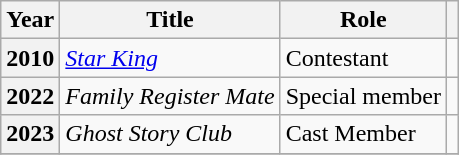<table class="wikitable plainrowheaders">
<tr>
<th>Year</th>
<th>Title</th>
<th>Role</th>
<th scope="col" class="unsortable"></th>
</tr>
<tr>
<th scope="row">2010</th>
<td><em><a href='#'>Star King</a></em></td>
<td>Contestant</td>
<td></td>
</tr>
<tr>
<th scope="row">2022</th>
<td><em>Family Register Mate</em></td>
<td>Special member</td>
<td></td>
</tr>
<tr>
<th scope="row">2023</th>
<td><em>Ghost Story Club</em></td>
<td>Cast Member</td>
<td></td>
</tr>
<tr>
</tr>
</table>
